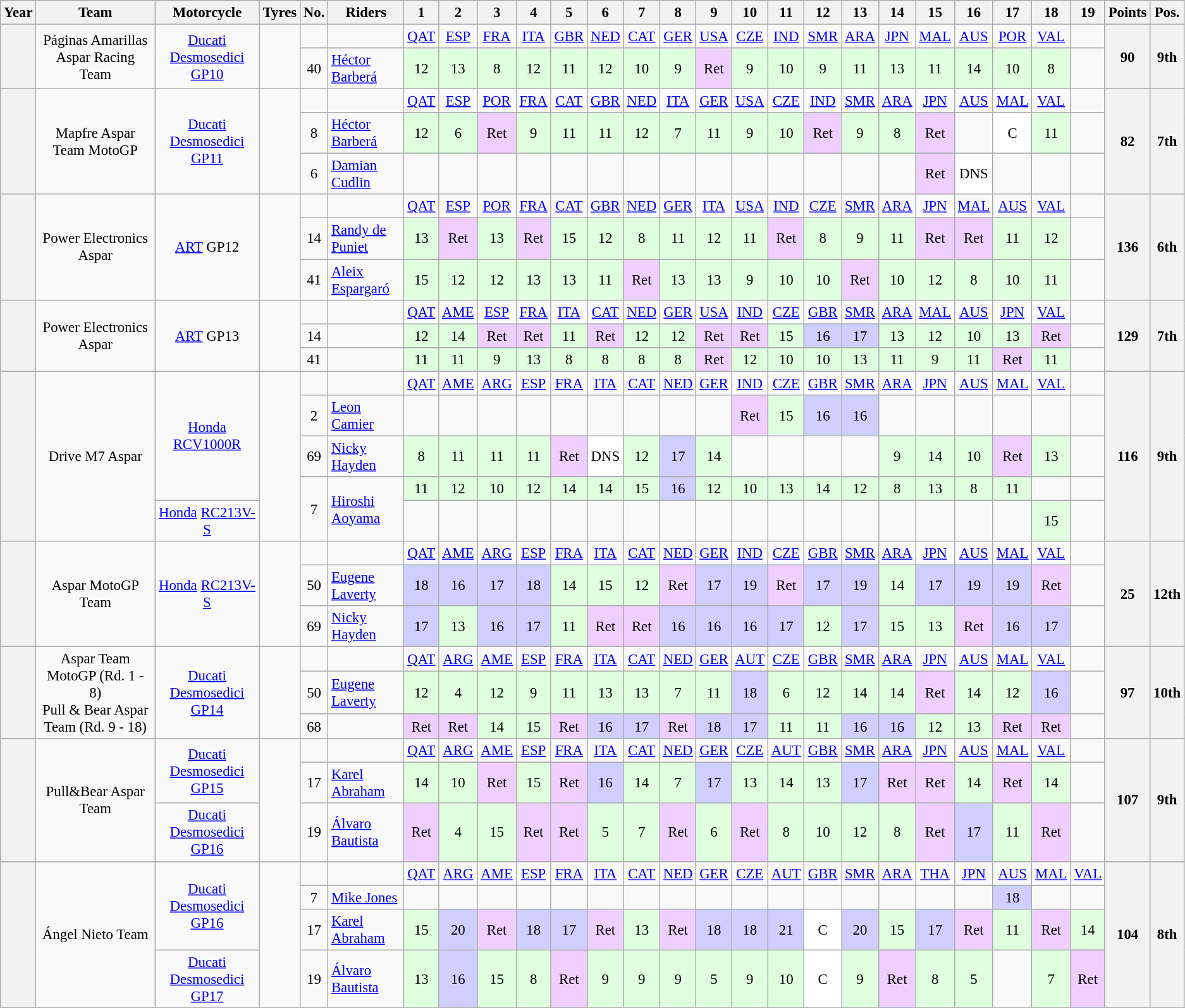<table class="wikitable" border="1" style="text-align:center; font-size:95%">
<tr>
<th scope="col">Year</th>
<th>Team</th>
<th scope="col">Motorcycle</th>
<th scope="col">Tyres</th>
<th>No.</th>
<th scope="col">Riders</th>
<th scope="col">1</th>
<th scope="col">2</th>
<th scope="col">3</th>
<th scope="col">4</th>
<th scope="col">5</th>
<th scope="col">6</th>
<th scope="col">7</th>
<th scope="col">8</th>
<th scope="col">9</th>
<th scope="col">10</th>
<th scope="col">11</th>
<th scope="col">12</th>
<th scope="col">13</th>
<th scope="col">14</th>
<th scope="col">15</th>
<th scope="col">16</th>
<th scope="col">17</th>
<th scope="col">18</th>
<th scope="col">19</th>
<th scope="col">Points</th>
<th scope="col">Pos.</th>
</tr>
<tr>
<th scope="row" rowspan="2"></th>
<td rowspan="2">Páginas Amarillas Aspar Racing Team</td>
<td rowspan="2"><a href='#'>Ducati Desmosedici GP10</a></td>
<td rowspan="2"></td>
<td></td>
<td></td>
<td><a href='#'>QAT</a></td>
<td><a href='#'>ESP</a></td>
<td><a href='#'>FRA</a></td>
<td><a href='#'>ITA</a></td>
<td><a href='#'>GBR</a></td>
<td><a href='#'>NED</a></td>
<td><a href='#'>CAT</a></td>
<td><a href='#'>GER</a></td>
<td><a href='#'>USA</a></td>
<td><a href='#'>CZE</a></td>
<td><a href='#'>IND</a></td>
<td><a href='#'>SMR</a></td>
<td><a href='#'>ARA</a></td>
<td><a href='#'>JPN</a></td>
<td><a href='#'>MAL</a></td>
<td><a href='#'>AUS</a></td>
<td><a href='#'>POR</a></td>
<td><a href='#'>VAL</a></td>
<td></td>
<th rowspan="2">90</th>
<th rowspan="2">9th</th>
</tr>
<tr>
<td>40</td>
<td align="left"> <a href='#'>Héctor Barberá</a></td>
<td style="background:#DFFFDF;">12</td>
<td style="background:#DFFFDF;">13</td>
<td style="background:#DFFFDF;">8</td>
<td style="background:#DFFFDF;">12</td>
<td style="background:#DFFFDF;">11</td>
<td style="background:#DFFFDF;">12</td>
<td style="background:#DFFFDF;">10</td>
<td style="background:#DFFFDF;">9</td>
<td style="background:#EFCFFF;">Ret</td>
<td style="background:#DFFFDF;">9</td>
<td style="background:#DFFFDF;">10</td>
<td style="background:#DFFFDF;">9</td>
<td style="background:#DFFFDF;">11</td>
<td style="background:#DFFFDF;">13</td>
<td style="background:#DFFFDF;">11</td>
<td style="background:#DFFFDF;">14</td>
<td style="background:#DFFFDF;">10</td>
<td style="background:#DFFFDF;">8</td>
<td></td>
</tr>
<tr>
<th scope="row" rowspan="3"></th>
<td rowspan="3">Mapfre Aspar Team MotoGP</td>
<td rowspan="3"><a href='#'>Ducati Desmosedici GP11</a></td>
<td rowspan="3"></td>
<td></td>
<td></td>
<td><a href='#'>QAT</a></td>
<td><a href='#'>ESP</a></td>
<td><a href='#'>POR</a></td>
<td><a href='#'>FRA</a></td>
<td><a href='#'>CAT</a></td>
<td><a href='#'>GBR</a></td>
<td><a href='#'>NED</a></td>
<td><a href='#'>ITA</a></td>
<td><a href='#'>GER</a></td>
<td><a href='#'>USA</a></td>
<td><a href='#'>CZE</a></td>
<td><a href='#'>IND</a></td>
<td><a href='#'>SMR</a></td>
<td><a href='#'>ARA</a></td>
<td><a href='#'>JPN</a></td>
<td><a href='#'>AUS</a></td>
<td><a href='#'>MAL</a></td>
<td><a href='#'>VAL</a></td>
<td></td>
<th rowspan="3">82</th>
<th rowspan="3">7th</th>
</tr>
<tr>
<td>8</td>
<td align="left"> <a href='#'>Héctor Barberá</a></td>
<td style="background:#DFFFDF;">12</td>
<td style="background:#DFFFDF;">6</td>
<td style="background:#EFCFFF;">Ret</td>
<td style="background:#DFFFDF;">9</td>
<td style="background:#DFFFDF;">11</td>
<td style="background:#DFFFDF;">11</td>
<td style="background:#DFFFDF;">12</td>
<td style="background:#DFFFDF;">7</td>
<td style="background:#DFFFDF;">11</td>
<td style="background:#DFFFDF;">9</td>
<td style="background:#DFFFDF;">10</td>
<td style="background:#EFCFFF;">Ret</td>
<td style="background:#DFFFDF;">9</td>
<td style="background:#DFFFDF;">8</td>
<td style="background:#EFCFFF;">Ret</td>
<td></td>
<td style="background:#FFFFFF;">C</td>
<td style="background:#DFFFDF;">11</td>
<td></td>
</tr>
<tr>
<td>6</td>
<td align="left"> <a href='#'>Damian Cudlin</a></td>
<td></td>
<td></td>
<td></td>
<td></td>
<td></td>
<td></td>
<td></td>
<td></td>
<td></td>
<td></td>
<td></td>
<td></td>
<td></td>
<td></td>
<td style="background:#EFCFFF;">Ret</td>
<td style="background:#FFFFFF;">DNS</td>
<td></td>
<td></td>
<td></td>
</tr>
<tr>
<th scope="row" rowspan="3"></th>
<td rowspan="3">Power Electronics Aspar</td>
<td rowspan="3"><a href='#'>ART</a> GP12</td>
<td rowspan="3"></td>
<td></td>
<td></td>
<td><a href='#'>QAT</a></td>
<td><a href='#'>ESP</a></td>
<td><a href='#'>POR</a></td>
<td><a href='#'>FRA</a></td>
<td><a href='#'>CAT</a></td>
<td><a href='#'>GBR</a></td>
<td><a href='#'>NED</a></td>
<td><a href='#'>GER</a></td>
<td><a href='#'>ITA</a></td>
<td><a href='#'>USA</a></td>
<td><a href='#'>IND</a></td>
<td><a href='#'>CZE</a></td>
<td><a href='#'>SMR</a></td>
<td><a href='#'>ARA</a></td>
<td><a href='#'>JPN</a></td>
<td><a href='#'>MAL</a></td>
<td><a href='#'>AUS</a></td>
<td><a href='#'>VAL</a></td>
<td></td>
<th rowspan="3">136</th>
<th rowspan="3">6th</th>
</tr>
<tr>
<td>14</td>
<td align="left"> <a href='#'>Randy de Puniet</a></td>
<td style="background:#DFFFDF;">13</td>
<td style="background:#EFCFFF;">Ret</td>
<td style="background:#DFFFDF;">13</td>
<td style="background:#EFCFFF;">Ret</td>
<td style="background:#DFFFDF;">15</td>
<td style="background:#DFFFDF;">12</td>
<td style="background:#DFFFDF;">8</td>
<td style="background:#DFFFDF;">11</td>
<td style="background:#DFFFDF;">12</td>
<td style="background:#DFFFDF;">11</td>
<td style="background:#EFCFFF;">Ret</td>
<td style="background:#DFFFDF;">8</td>
<td style="background:#DFFFDF;">9</td>
<td style="background:#DFFFDF;">11</td>
<td style="background:#EFCFFF;">Ret</td>
<td style="background:#EFCFFF;">Ret</td>
<td style="background:#DFFFDF;">11</td>
<td style="background:#DFFFDF;">12</td>
<td></td>
</tr>
<tr>
<td>41</td>
<td align="left"> <a href='#'>Aleix Espargaró</a></td>
<td style="background:#DFFFDF;">15</td>
<td style="background:#DFFFDF;">12</td>
<td style="background:#DFFFDF;">12</td>
<td style="background:#DFFFDF;">13</td>
<td style="background:#DFFFDF;">13</td>
<td style="background:#DFFFDF;">11</td>
<td style="background:#EFCFFF;">Ret</td>
<td style="background:#DFFFDF;">13</td>
<td style="background:#DFFFDF;">13</td>
<td style="background:#DFFFDF;">9</td>
<td style="background:#DFFFDF;">10</td>
<td style="background:#DFFFDF;">10</td>
<td style="background:#EFCFFF;">Ret</td>
<td style="background:#DFFFDF;">10</td>
<td style="background:#DFFFDF;">12</td>
<td style="background:#DFFFDF;">8</td>
<td style="background:#DFFFDF;">10</td>
<td style="background:#DFFFDF;">11</td>
<td></td>
</tr>
<tr>
<th scope="row" rowspan="3"></th>
<td rowspan="3">Power Electronics Aspar</td>
<td rowspan="3"><a href='#'>ART</a> GP13</td>
<td rowspan="3"></td>
<td></td>
<td></td>
<td><a href='#'>QAT</a></td>
<td><a href='#'>AME</a></td>
<td><a href='#'>ESP</a></td>
<td><a href='#'>FRA</a></td>
<td><a href='#'>ITA</a></td>
<td><a href='#'>CAT</a></td>
<td><a href='#'>NED</a></td>
<td><a href='#'>GER</a></td>
<td><a href='#'>USA</a></td>
<td><a href='#'>IND</a></td>
<td><a href='#'>CZE</a></td>
<td><a href='#'>GBR</a></td>
<td><a href='#'>SMR</a></td>
<td><a href='#'>ARA</a></td>
<td><a href='#'>MAL</a></td>
<td><a href='#'>AUS</a></td>
<td><a href='#'>JPN</a></td>
<td><a href='#'>VAL</a></td>
<td></td>
<th rowspan="3">129</th>
<th rowspan="3">7th</th>
</tr>
<tr>
<td>14</td>
<td align="left"></td>
<td style="background:#DFFFDF;">12</td>
<td style="background:#DFFFDF;">14</td>
<td style="background:#EFCFFF;">Ret</td>
<td style="background:#EFCFFF;">Ret</td>
<td style="background:#DFFFDF;">11</td>
<td style="background:#EFCFFF;">Ret</td>
<td style="background:#DFFFDF;">12</td>
<td style="background:#DFFFDF;">12</td>
<td style="background:#EFCFFF;">Ret</td>
<td style="background:#EFCFFF;">Ret</td>
<td style="background:#DFFFDF;">15</td>
<td style="background:#CFCFFF;">16</td>
<td style="background:#CFCFFF;">17</td>
<td style="background:#DFFFDF;">13</td>
<td style="background:#DFFFDF;">12</td>
<td style="background:#DFFFDF;">10</td>
<td style="background:#DFFFDF;">13</td>
<td style="background:#EFCFFF;">Ret</td>
<td></td>
</tr>
<tr>
<td>41</td>
<td align="left"></td>
<td style="background:#DFFFDF;">11</td>
<td style="background:#DFFFDF;">11</td>
<td style="background:#DFFFDF;">9</td>
<td style="background:#DFFFDF;">13</td>
<td style="background:#DFFFDF;">8</td>
<td style="background:#DFFFDF;">8</td>
<td style="background:#DFFFDF;">8</td>
<td style="background:#DFFFDF;">8</td>
<td style="background:#EFCFFF;">Ret</td>
<td style="background:#DFFFDF;">12</td>
<td style="background:#DFFFDF;">10</td>
<td style="background:#DFFFDF;">10</td>
<td style="background:#DFFFDF;">13</td>
<td style="background:#DFFFDF;">11</td>
<td style="background:#DFFFDF;">9</td>
<td style="background:#DFFFDF;">11</td>
<td style="background:#EFCFFF;">Ret</td>
<td style="background:#DFFFDF;">11</td>
<td></td>
</tr>
<tr>
<th scope="row" rowspan="5"></th>
<td rowspan="5">Drive M7 Aspar</td>
<td rowspan="4"><a href='#'>Honda</a> <a href='#'>RCV1000R</a></td>
<td rowspan="5"></td>
<td></td>
<td></td>
<td><a href='#'>QAT</a></td>
<td><a href='#'>AME</a></td>
<td><a href='#'>ARG</a></td>
<td><a href='#'>ESP</a></td>
<td><a href='#'>FRA</a></td>
<td><a href='#'>ITA</a></td>
<td><a href='#'>CAT</a></td>
<td><a href='#'>NED</a></td>
<td><a href='#'>GER</a></td>
<td><a href='#'>IND</a></td>
<td><a href='#'>CZE</a></td>
<td><a href='#'>GBR</a></td>
<td><a href='#'>SMR</a></td>
<td><a href='#'>ARA</a></td>
<td><a href='#'>JPN</a></td>
<td><a href='#'>AUS</a></td>
<td><a href='#'>MAL</a></td>
<td><a href='#'>VAL</a></td>
<td></td>
<th rowspan="5">116</th>
<th rowspan="5">9th</th>
</tr>
<tr>
<td>2</td>
<td align="left"> <a href='#'>Leon Camier</a></td>
<td></td>
<td></td>
<td></td>
<td></td>
<td></td>
<td></td>
<td></td>
<td></td>
<td></td>
<td style="background:#EFCFFF;">Ret</td>
<td style="background:#DFFFDF;">15</td>
<td style="background:#CFCFFF;">16</td>
<td style="background:#CFCFFF;">16</td>
<td></td>
<td></td>
<td></td>
<td></td>
<td></td>
<td></td>
</tr>
<tr>
<td>69</td>
<td align="left"> <a href='#'>Nicky Hayden</a></td>
<td style="background:#DFFFDF;">8</td>
<td style="background:#DFFFDF;">11</td>
<td style="background:#DFFFDF;">11</td>
<td style="background:#DFFFDF;">11</td>
<td style="background:#EFCFFF;">Ret</td>
<td style="background:#FFFFFF;">DNS</td>
<td style="background:#DFFFDF;">12</td>
<td style="background:#CFCFFF;">17</td>
<td style="background:#DFFFDF;">14</td>
<td></td>
<td></td>
<td></td>
<td></td>
<td style="background:#DFFFDF;">9</td>
<td style="background:#DFFFDF;">14</td>
<td style="background:#DFFFDF;">10</td>
<td style="background:#EFCFFF;">Ret</td>
<td style="background:#DFFFDF;">13</td>
<td></td>
</tr>
<tr>
<td rowspan="2">7</td>
<td align="left" rowspan="2"> <a href='#'>Hiroshi Aoyama</a></td>
<td style="background:#DFFFDF;">11</td>
<td style="background:#DFFFDF;">12</td>
<td style="background:#DFFFDF;">10</td>
<td style="background:#DFFFDF;">12</td>
<td style="background:#DFFFDF;">14</td>
<td style="background:#DFFFDF;">14</td>
<td style="background:#DFFFDF;">15</td>
<td style="background:#CFCFFF;">16</td>
<td style="background:#DFFFDF;">12</td>
<td style="background:#DFFFDF;">10</td>
<td style="background:#DFFFDF;">13</td>
<td style="background:#DFFFDF;">14</td>
<td style="background:#DFFFDF;">12</td>
<td style="background:#DFFFDF;">8</td>
<td style="background:#DFFFDF;">13</td>
<td style="background:#DFFFDF;">8</td>
<td style="background:#DFFFDF;">11</td>
<td></td>
<td></td>
</tr>
<tr>
<td><a href='#'>Honda</a> <a href='#'>RC213V-S</a></td>
<td></td>
<td></td>
<td></td>
<td></td>
<td></td>
<td></td>
<td></td>
<td></td>
<td></td>
<td></td>
<td></td>
<td></td>
<td></td>
<td></td>
<td></td>
<td></td>
<td></td>
<td style="background:#DFFFDF;">15</td>
<td></td>
</tr>
<tr>
<th scope="row" rowspan="3"></th>
<td rowspan="3">Aspar MotoGP Team</td>
<td rowspan="3"><a href='#'>Honda</a> <a href='#'>RC213V-S</a></td>
<td rowspan="3"></td>
<td></td>
<td></td>
<td><a href='#'>QAT</a></td>
<td><a href='#'>AME</a></td>
<td><a href='#'>ARG</a></td>
<td><a href='#'>ESP</a></td>
<td><a href='#'>FRA</a></td>
<td><a href='#'>ITA</a></td>
<td><a href='#'>CAT</a></td>
<td><a href='#'>NED</a></td>
<td><a href='#'>GER</a></td>
<td><a href='#'>IND</a></td>
<td><a href='#'>CZE</a></td>
<td><a href='#'>GBR</a></td>
<td><a href='#'>SMR</a></td>
<td><a href='#'>ARA</a></td>
<td><a href='#'>JPN</a></td>
<td><a href='#'>AUS</a></td>
<td><a href='#'>MAL</a></td>
<td><a href='#'>VAL</a></td>
<td></td>
<th rowspan="3">25</th>
<th rowspan="3">12th</th>
</tr>
<tr>
<td>50</td>
<td align="left"> <a href='#'>Eugene Laverty</a></td>
<td style="background:#cfcfff;">18</td>
<td style="background:#cfcfff;">16</td>
<td style="background:#cfcfff;">17</td>
<td style="background:#cfcfff;">18</td>
<td style="background:#DFFFDF;">14</td>
<td style="background:#DFFFDF;">15</td>
<td style="background:#DFFFDF;">12</td>
<td style="background:#efcfff;">Ret</td>
<td style="background:#cfcfff;">17</td>
<td style="background:#cfcfff;">19</td>
<td style="background:#efcfff;">Ret</td>
<td style="background:#cfcfff;">17</td>
<td style="background:#cfcfff;">19</td>
<td style="background:#DFFFDF;">14</td>
<td style="background:#cfcfff;">17</td>
<td style="background:#cfcfff;">19</td>
<td style="background:#cfcfff;">19</td>
<td style="background:#efcfff;">Ret</td>
<td></td>
</tr>
<tr>
<td>69</td>
<td align="left"> <a href='#'>Nicky Hayden</a></td>
<td style="background:#cfcfff;">17</td>
<td style="background:#DFFFDF;">13</td>
<td style="background:#cfcfff;">16</td>
<td style="background:#cfcfff;">17</td>
<td style="background:#DFFFDF;">11</td>
<td style="background:#efcfff;">Ret</td>
<td style="background:#efcfff;">Ret</td>
<td style="background:#cfcfff;">16</td>
<td style="background:#cfcfff;">16</td>
<td style="background:#cfcfff;">16</td>
<td style="background:#cfcfff;">17</td>
<td style="background:#DFFFDF;">12</td>
<td style="background:#cfcfff;">17</td>
<td style="background:#DFFFDF;">15</td>
<td style="background:#DFFFDF;">13</td>
<td style="background:#efcfff;">Ret</td>
<td style="background:#cfcfff;">16</td>
<td style="background:#cfcfff;">17</td>
<td></td>
</tr>
<tr>
<th scope="row" rowspan="3"></th>
<td rowspan="3">Aspar Team MotoGP (Rd. 1 - 8)<br>Pull & Bear Aspar Team (Rd. 9 - 18)</td>
<td rowspan="3"><a href='#'>Ducati</a> <a href='#'>Desmosedici GP14</a></td>
<td rowspan="3"></td>
<td></td>
<td></td>
<td><a href='#'>QAT</a></td>
<td><a href='#'>ARG</a></td>
<td><a href='#'>AME</a></td>
<td><a href='#'>ESP</a></td>
<td><a href='#'>FRA</a></td>
<td><a href='#'>ITA</a></td>
<td><a href='#'>CAT</a></td>
<td><a href='#'>NED</a></td>
<td><a href='#'>GER</a></td>
<td><a href='#'>AUT</a></td>
<td><a href='#'>CZE</a></td>
<td><a href='#'>GBR</a></td>
<td><a href='#'>SMR</a></td>
<td><a href='#'>ARA</a></td>
<td><a href='#'>JPN</a></td>
<td><a href='#'>AUS</a></td>
<td><a href='#'>MAL</a></td>
<td><a href='#'>VAL</a></td>
<td></td>
<th rowspan="3">97</th>
<th rowspan="3">10th</th>
</tr>
<tr>
<td>50</td>
<td align="left"> <a href='#'>Eugene Laverty</a></td>
<td style="background:#DFFFDF;">12</td>
<td style="background:#DFFFDF;">4</td>
<td style="background:#DFFFDF;">12</td>
<td style="background:#DFFFDF;">9</td>
<td style="background:#DFFFDF;">11</td>
<td style="background:#DFFFDF;">13</td>
<td style="background:#DFFFDF;">13</td>
<td style="background:#DFFFDF;">7</td>
<td style="background:#DFFFDF;">11</td>
<td style="background:#cfcfff;">18</td>
<td style="background:#DFFFDF;">6</td>
<td style="background:#DFFFDF;">12</td>
<td style="background:#DFFFDF;">14</td>
<td style="background:#DFFFDF;">14</td>
<td style="background:#efcfff;">Ret</td>
<td style="background:#DFFFDF;">14</td>
<td style="background:#DFFFDF;">12</td>
<td style="background:#cfcfff;">16</td>
<td></td>
</tr>
<tr>
<td>68</td>
<td align="left"></td>
<td style="background:#efcfff;">Ret</td>
<td style="background:#efcfff;">Ret</td>
<td style="background:#DFFFDF;">14</td>
<td style="background:#DFFFDF;">15</td>
<td style="background:#efcfff;">Ret</td>
<td style="background:#cfcfff;">16</td>
<td style="background:#cfcfff;">17</td>
<td style="background:#efcfff;">Ret</td>
<td style="background:#cfcfff;">18</td>
<td style="background:#cfcfff;">17</td>
<td style="background:#DFFFDF;">11</td>
<td style="background:#DFFFDF;">11</td>
<td style="background:#cfcfff;">16</td>
<td style="background:#cfcfff;">16</td>
<td style="background:#DFFFDF;">12</td>
<td style="background:#DFFFDF;">13</td>
<td style="background:#efcfff;">Ret</td>
<td style="background:#efcfff;">Ret</td>
<td></td>
</tr>
<tr>
<th scope="row" rowspan="3"></th>
<td rowspan="3">Pull&Bear Aspar Team</td>
<td rowspan="2"><a href='#'>Ducati</a> <a href='#'>Desmosedici GP15</a></td>
<td rowspan="3"></td>
<td></td>
<td></td>
<td><a href='#'>QAT</a></td>
<td><a href='#'>ARG</a></td>
<td><a href='#'>AME</a></td>
<td><a href='#'>ESP</a></td>
<td><a href='#'>FRA</a></td>
<td><a href='#'>ITA</a></td>
<td><a href='#'>CAT</a></td>
<td><a href='#'>NED</a></td>
<td><a href='#'>GER</a></td>
<td><a href='#'>CZE</a></td>
<td><a href='#'>AUT</a></td>
<td><a href='#'>GBR</a></td>
<td><a href='#'>SMR</a></td>
<td><a href='#'>ARA</a></td>
<td><a href='#'>JPN</a></td>
<td><a href='#'>AUS</a></td>
<td><a href='#'>MAL</a></td>
<td><a href='#'>VAL</a></td>
<td></td>
<th rowspan="3">107</th>
<th rowspan="3">9th</th>
</tr>
<tr>
<td>17</td>
<td align="left"> <a href='#'>Karel Abraham</a></td>
<td style="background:#DFFFDF;">14</td>
<td style="background:#DFFFDF;">10</td>
<td style="background:#EFCFFF;">Ret</td>
<td style="background:#DFFFDF;">15</td>
<td style="background:#EFCFFF;">Ret</td>
<td style="background:#CFCFFF;">16</td>
<td style="background:#DFFFDF;">14</td>
<td style="background:#DFFFDF;">7</td>
<td style="background:#CFCFFF;">17</td>
<td style="background:#DFFFDF;">13</td>
<td style="background:#DFFFDF;">14</td>
<td style="background:#DFFFDF;">13</td>
<td style="background:#CFCFFF;">17</td>
<td style="background:#EFCFFF;">Ret</td>
<td style="background:#EFCFFF;">Ret</td>
<td style="background:#DFFFDF;">14</td>
<td style="background:#EFCFFF;">Ret</td>
<td style="background:#DFFFDF;">14</td>
<td></td>
</tr>
<tr>
<td><a href='#'>Ducati</a> <a href='#'>Desmosedici GP16</a></td>
<td>19</td>
<td align="left"> <a href='#'>Álvaro Bautista</a></td>
<td style="background:#EFCFFF;">Ret</td>
<td style="background:#DFFFDF;">4</td>
<td style="background:#DFFFDF;">15</td>
<td style="background:#EFCFFF;">Ret</td>
<td style="background:#EFCFFF;">Ret</td>
<td style="background:#DFFFDF;">5</td>
<td style="background:#DFFFDF;">7</td>
<td style="background:#EFCFFF;">Ret</td>
<td style="background:#DFFFDF;">6</td>
<td style="background:#EFCFFF;">Ret</td>
<td style="background:#DFFFDF;">8</td>
<td style="background:#DFFFDF;">10</td>
<td style="background:#DFFFDF;">12</td>
<td style="background:#DFFFDF;">8</td>
<td style="background:#EFCFFF;">Ret</td>
<td style="background:#CFCFFF;">17</td>
<td style="background:#DFFFDF;">11</td>
<td style="background:#EFCFFF;">Ret</td>
<td></td>
</tr>
<tr>
<th scope="row" rowspan="4"></th>
<td rowspan="4">Ángel Nieto Team</td>
<td rowspan="3"><a href='#'>Ducati</a> <a href='#'>Desmosedici GP16</a></td>
<td rowspan="4"></td>
<td></td>
<td></td>
<td><a href='#'>QAT</a></td>
<td><a href='#'>ARG</a></td>
<td><a href='#'>AME</a></td>
<td><a href='#'>ESP</a></td>
<td><a href='#'>FRA</a></td>
<td><a href='#'>ITA</a></td>
<td><a href='#'>CAT</a></td>
<td><a href='#'>NED</a></td>
<td><a href='#'>GER</a></td>
<td><a href='#'>CZE</a></td>
<td><a href='#'>AUT</a></td>
<td><a href='#'>GBR</a></td>
<td><a href='#'>SMR</a></td>
<td><a href='#'>ARA</a></td>
<td><a href='#'>THA</a></td>
<td><a href='#'>JPN</a></td>
<td><a href='#'>AUS</a></td>
<td><a href='#'>MAL</a></td>
<td><a href='#'>VAL</a></td>
<th rowspan="4">104</th>
<th rowspan="4">8th</th>
</tr>
<tr>
<td>7</td>
<td align="left"> <a href='#'>Mike Jones</a></td>
<td></td>
<td></td>
<td></td>
<td></td>
<td></td>
<td></td>
<td></td>
<td></td>
<td></td>
<td></td>
<td></td>
<td></td>
<td></td>
<td></td>
<td></td>
<td></td>
<td style="background:#cfcfff;">18</td>
<td></td>
<td></td>
</tr>
<tr>
<td>17</td>
<td align="left"> <a href='#'>Karel Abraham</a></td>
<td style="background:#dfffdf;">15</td>
<td style="background:#cfcfff;">20</td>
<td style="background:#efcfff;">Ret</td>
<td style="background:#cfcfff;">18</td>
<td style="background:#cfcfff;">17</td>
<td style="background:#efcfff;">Ret</td>
<td style="background:#dfffdf;">13</td>
<td style="background:#efcfff;">Ret</td>
<td style="background:#cfcfff;">18</td>
<td style="background:#cfcfff;">18</td>
<td style="background:#cfcfff;">21</td>
<td style="background:#ffffff;">C</td>
<td style="background:#cfcfff;">20</td>
<td style="background:#dfffdf;">15</td>
<td style="background:#cfcfff;">17</td>
<td style="background:#efcfff;">Ret</td>
<td style="background:#dfffdf;">11</td>
<td style="background:#efcfff;">Ret</td>
<td style="background:#dfffdf;">14</td>
</tr>
<tr>
<td><a href='#'>Ducati</a> <a href='#'>Desmosedici GP17</a></td>
<td>19</td>
<td align="left"> <a href='#'>Álvaro Bautista</a></td>
<td style="background:#dfffdf;">13</td>
<td style="background:#cfcfff;">16</td>
<td style="background:#dfffdf;">15</td>
<td style="background:#dfffdf;">8</td>
<td style="background:#efcfff;">Ret</td>
<td style="background:#dfffdf;">9</td>
<td style="background:#dfffdf;">9</td>
<td style="background:#dfffdf;">9</td>
<td style="background:#dfffdf;">5</td>
<td style="background:#dfffdf;">9</td>
<td style="background:#dfffdf;">10</td>
<td style="background:#ffffff;">C</td>
<td style="background:#dfffdf;">9</td>
<td style="background:#efcfff;">Ret</td>
<td style="background:#dfffdf;">8</td>
<td style="background:#dfffdf;">5</td>
<td></td>
<td style="background:#dfffdf;">7</td>
<td style="background:#efcfff;">Ret</td>
</tr>
<tr>
</tr>
</table>
